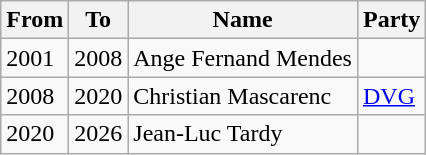<table class="wikitable">
<tr>
<th>From</th>
<th>To</th>
<th>Name</th>
<th>Party</th>
</tr>
<tr>
<td>2001</td>
<td>2008</td>
<td>Ange Fernand Mendes</td>
<td></td>
</tr>
<tr>
<td>2008</td>
<td>2020</td>
<td>Christian Mascarenc</td>
<td><a href='#'>DVG</a></td>
</tr>
<tr>
<td>2020</td>
<td>2026</td>
<td>Jean-Luc Tardy</td>
<td></td>
</tr>
</table>
